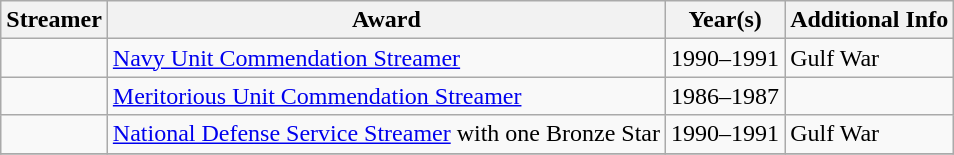<table class=wikitable>
<tr>
<th>Streamer</th>
<th>Award</th>
<th>Year(s)</th>
<th>Additional Info</th>
</tr>
<tr>
<td></td>
<td><a href='#'>Navy Unit Commendation Streamer</a></td>
<td>1990–1991</td>
<td>Gulf War</td>
</tr>
<tr>
<td></td>
<td><a href='#'>Meritorious Unit Commendation Streamer</a></td>
<td>1986–1987</td>
<td></td>
</tr>
<tr>
<td></td>
<td><a href='#'>National Defense Service Streamer</a> with one Bronze Star</td>
<td>1990–1991</td>
<td>Gulf War</td>
</tr>
<tr>
</tr>
</table>
